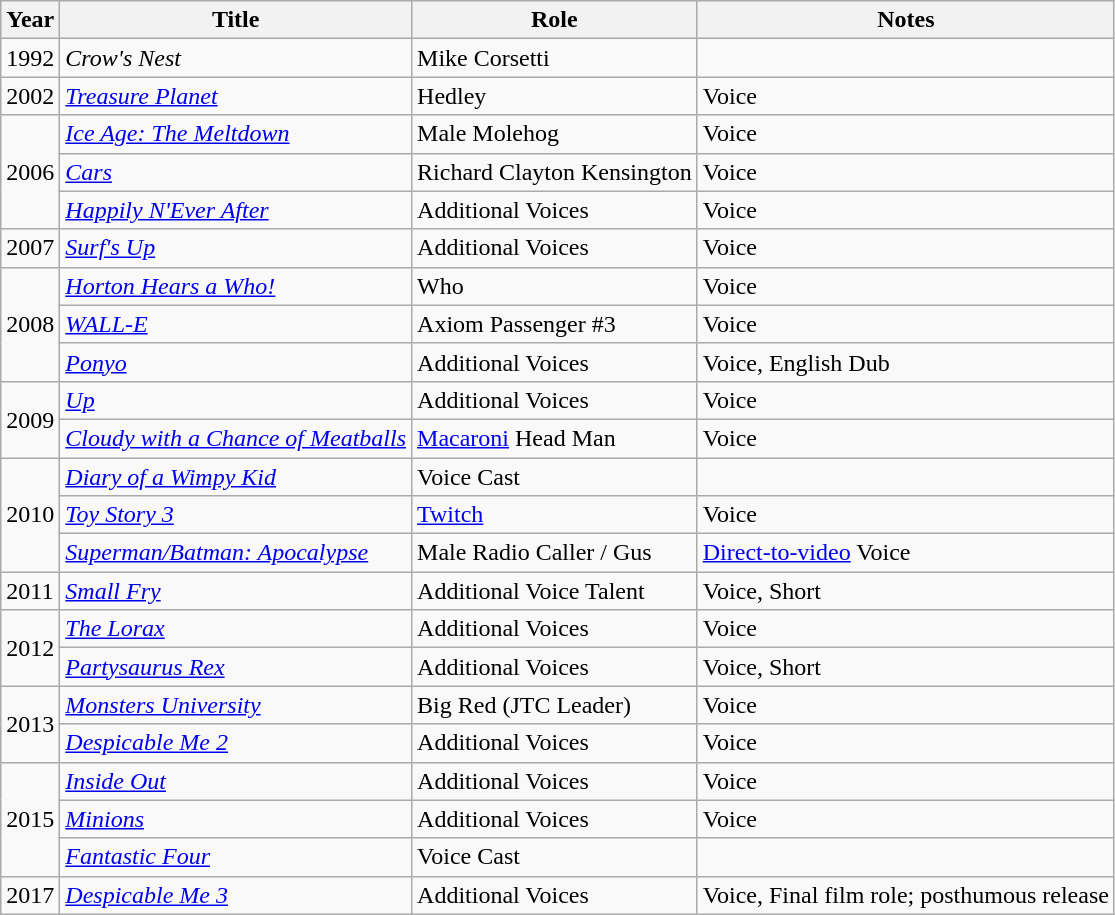<table class="wikitable sortable">
<tr>
<th>Year</th>
<th>Title</th>
<th>Role</th>
<th>Notes</th>
</tr>
<tr>
<td>1992</td>
<td><em>Crow's Nest</em></td>
<td>Mike Corsetti</td>
<td></td>
</tr>
<tr>
<td>2002</td>
<td><em><a href='#'>Treasure Planet</a></em></td>
<td>Hedley</td>
<td>Voice</td>
</tr>
<tr>
<td rowspan=3>2006</td>
<td><em><a href='#'>Ice Age: The Meltdown</a></em></td>
<td>Male Molehog</td>
<td>Voice</td>
</tr>
<tr>
<td><em><a href='#'>Cars</a></em></td>
<td>Richard Clayton Kensington</td>
<td>Voice</td>
</tr>
<tr>
<td><em><a href='#'>Happily N'Ever After</a></em></td>
<td>Additional Voices</td>
<td>Voice</td>
</tr>
<tr>
<td rowspan=1>2007</td>
<td><em><a href='#'>Surf's Up</a></em></td>
<td>Additional Voices</td>
<td>Voice</td>
</tr>
<tr>
<td rowspan=3>2008</td>
<td><em><a href='#'>Horton Hears a Who!</a></em></td>
<td>Who</td>
<td>Voice</td>
</tr>
<tr>
<td><em><a href='#'>WALL-E</a></em></td>
<td>Axiom Passenger #3</td>
<td>Voice</td>
</tr>
<tr>
<td><em><a href='#'>Ponyo</a></em></td>
<td>Additional Voices</td>
<td>Voice, English Dub</td>
</tr>
<tr>
<td rowspan=2>2009</td>
<td><em><a href='#'>Up</a></em></td>
<td>Additional Voices</td>
<td>Voice</td>
</tr>
<tr>
<td><em><a href='#'>Cloudy with a Chance of Meatballs</a></em></td>
<td><a href='#'>Macaroni</a> Head Man</td>
<td>Voice</td>
</tr>
<tr>
<td rowspan=3>2010</td>
<td><em><a href='#'>Diary of a Wimpy Kid</a></em></td>
<td>Voice Cast</td>
<td></td>
</tr>
<tr>
<td><em><a href='#'>Toy Story 3</a></em></td>
<td><a href='#'>Twitch</a></td>
<td>Voice</td>
</tr>
<tr>
<td><em><a href='#'>Superman/Batman: Apocalypse</a></em></td>
<td>Male Radio Caller / Gus</td>
<td><a href='#'>Direct-to-video</a> Voice</td>
</tr>
<tr>
<td>2011</td>
<td><em><a href='#'>Small Fry</a></em></td>
<td>Additional Voice Talent</td>
<td>Voice, Short</td>
</tr>
<tr>
<td rowspan=2>2012</td>
<td><em><a href='#'>The Lorax</a></em></td>
<td>Additional Voices</td>
<td>Voice</td>
</tr>
<tr>
<td><em><a href='#'>Partysaurus Rex</a></em></td>
<td>Additional Voices</td>
<td>Voice, Short</td>
</tr>
<tr>
<td rowspan=2>2013</td>
<td><em><a href='#'>Monsters University</a></em></td>
<td>Big Red (JTC Leader)</td>
<td>Voice</td>
</tr>
<tr>
<td><em><a href='#'>Despicable Me 2</a></em></td>
<td>Additional Voices</td>
<td>Voice</td>
</tr>
<tr>
<td rowspan=3>2015</td>
<td><em><a href='#'>Inside Out</a></em></td>
<td>Additional Voices</td>
<td>Voice</td>
</tr>
<tr>
<td><em><a href='#'>Minions</a></em></td>
<td>Additional Voices</td>
<td>Voice</td>
</tr>
<tr>
<td><em><a href='#'>Fantastic Four</a></em></td>
<td>Voice Cast</td>
<td></td>
</tr>
<tr>
<td>2017</td>
<td><em><a href='#'>Despicable Me 3</a></em></td>
<td>Additional Voices</td>
<td>Voice, Final film role; posthumous release</td>
</tr>
</table>
